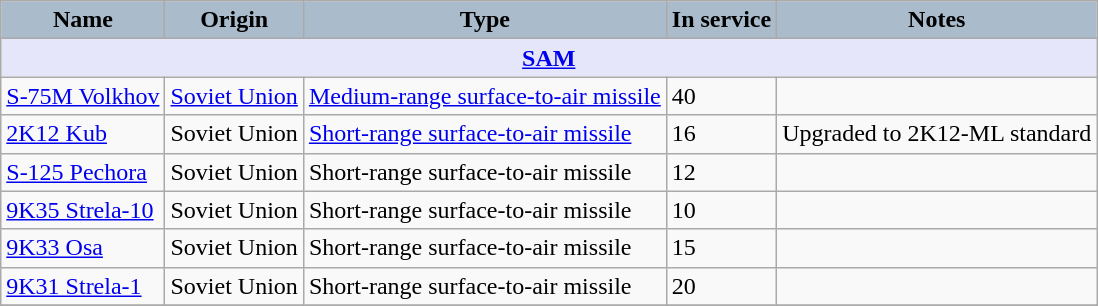<table class="wikitable">
<tr>
<th style="text-align:center; background:#aabccc;">Name</th>
<th style="text-align: center; background:#aabccc;">Origin</th>
<th style="text-align:l center; background:#aabccc;">Type</th>
<th style="text-align:l center; background:#aabccc;">In service</th>
<th style="text-align: center; background:#aabccc;">Notes</th>
</tr>
<tr>
<th style="align: center; background: lavender;" colspan="7"><a href='#'>SAM</a></th>
</tr>
<tr>
<td><a href='#'>S-75M Volkhov</a></td>
<td><a href='#'>Soviet Union</a></td>
<td><a href='#'>Medium-range surface-to-air missile</a></td>
<td>40</td>
<td></td>
</tr>
<tr>
<td><a href='#'>2K12 Kub</a></td>
<td>Soviet Union</td>
<td><a href='#'>Short-range surface-to-air missile</a></td>
<td>16</td>
<td>Upgraded to 2K12-ML standard</td>
</tr>
<tr>
<td><a href='#'>S-125 Pechora</a></td>
<td>Soviet Union</td>
<td>Short-range surface-to-air missile</td>
<td>12</td>
<td></td>
</tr>
<tr>
<td><a href='#'>9K35 Strela-10</a></td>
<td>Soviet Union</td>
<td>Short-range surface-to-air missile</td>
<td>10</td>
<td></td>
</tr>
<tr>
<td><a href='#'>9K33 Osa</a></td>
<td>Soviet Union</td>
<td>Short-range surface-to-air missile</td>
<td>15</td>
<td></td>
</tr>
<tr>
<td><a href='#'>9K31 Strela-1</a></td>
<td>Soviet Union</td>
<td>Short-range surface-to-air missile</td>
<td>20</td>
<td></td>
</tr>
<tr>
</tr>
</table>
